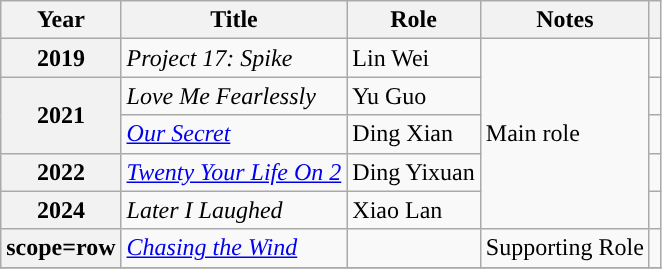<table class="wikitable sortable plainrowheaders">
<tr>
<th scope="col" rowspan="1">Year</th>
<th scope="col" colspan="1">Title</th>
<th scope="col" rowspan="1">Role</th>
<th scope="col" rowspan="1">Notes</th>
<th scope="col" rowspan="1" class="unsortable"></th>
</tr>
<tr>
<th scope=row>2019</th>
<td><em>Project 17: Spike</em></td>
<td>Lin Wei</td>
<td rowspan="5">Main role</td>
<td style="text-align:center"></td>
</tr>
<tr>
<th scope=row rowspan=2>2021</th>
<td><em>Love Me Fearlessly</em></td>
<td>Yu Guo</td>
<td style="text-align:center"></td>
</tr>
<tr>
<td><em><a href='#'>Our Secret</a></em></td>
<td>Ding Xian</td>
<td style="text-align:center"></td>
</tr>
<tr>
<th scope=row>2022</th>
<td><em><a href='#'>Twenty Your Life On 2</a></em></td>
<td>Ding Yixuan</td>
<td style="text-align:center"></td>
</tr>
<tr>
<th scope="row">2024</th>
<td><em>Later I Laughed</em></td>
<td>Xiao Lan</td>
<td style="text-align:center"></td>
</tr>
<tr>
<th>scope=row </th>
<td><em><a href='#'>Chasing the Wind</a></em></td>
<td></td>
<td>Supporting Role</td>
<td style="text-align:center"></td>
</tr>
<tr>
</tr>
</table>
